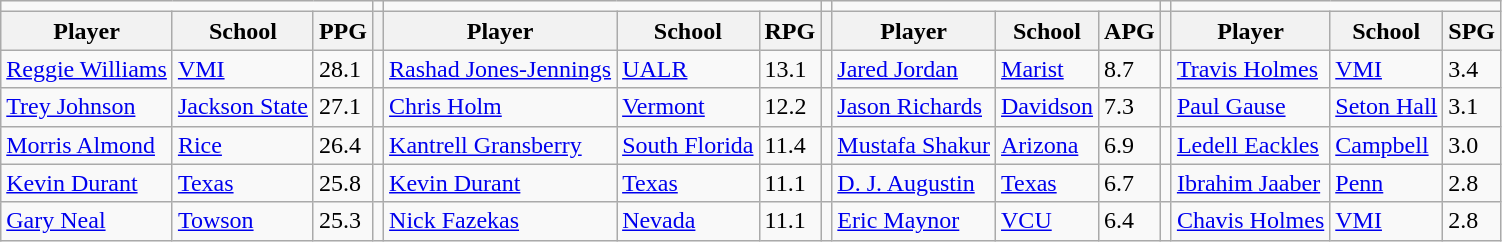<table class="wikitable" style="text-align: left;">
<tr>
<td colspan=3></td>
<td></td>
<td colspan=3></td>
<td></td>
<td colspan=3></td>
<td></td>
<td colspan=3></td>
</tr>
<tr>
<th>Player</th>
<th>School</th>
<th>PPG</th>
<th></th>
<th>Player</th>
<th>School</th>
<th>RPG</th>
<th></th>
<th>Player</th>
<th>School</th>
<th>APG</th>
<th></th>
<th>Player</th>
<th>School</th>
<th>SPG</th>
</tr>
<tr>
<td align="left"><a href='#'>Reggie Williams</a></td>
<td><a href='#'>VMI</a></td>
<td>28.1</td>
<td></td>
<td><a href='#'>Rashad Jones-Jennings</a></td>
<td><a href='#'>UALR</a></td>
<td>13.1</td>
<td></td>
<td><a href='#'>Jared Jordan</a></td>
<td><a href='#'>Marist</a></td>
<td>8.7</td>
<td></td>
<td><a href='#'>Travis Holmes</a></td>
<td><a href='#'>VMI</a></td>
<td>3.4</td>
</tr>
<tr>
<td align="left"><a href='#'>Trey Johnson</a></td>
<td><a href='#'>Jackson State</a></td>
<td>27.1</td>
<td></td>
<td><a href='#'>Chris Holm</a></td>
<td><a href='#'>Vermont</a></td>
<td>12.2</td>
<td></td>
<td><a href='#'>Jason Richards</a></td>
<td><a href='#'>Davidson</a></td>
<td>7.3</td>
<td></td>
<td><a href='#'>Paul Gause</a></td>
<td><a href='#'>Seton Hall</a></td>
<td>3.1</td>
</tr>
<tr>
<td align="left"><a href='#'>Morris Almond</a></td>
<td><a href='#'>Rice</a></td>
<td>26.4</td>
<td></td>
<td><a href='#'>Kantrell Gransberry</a></td>
<td><a href='#'>South Florida</a></td>
<td>11.4</td>
<td></td>
<td><a href='#'>Mustafa Shakur</a></td>
<td><a href='#'>Arizona</a></td>
<td>6.9</td>
<td></td>
<td><a href='#'>Ledell Eackles</a></td>
<td><a href='#'>Campbell</a></td>
<td>3.0</td>
</tr>
<tr>
<td align="left"><a href='#'>Kevin Durant</a></td>
<td><a href='#'>Texas</a></td>
<td>25.8</td>
<td></td>
<td><a href='#'>Kevin Durant</a></td>
<td><a href='#'>Texas</a></td>
<td>11.1</td>
<td></td>
<td><a href='#'>D. J. Augustin</a></td>
<td><a href='#'>Texas</a></td>
<td>6.7</td>
<td></td>
<td><a href='#'>Ibrahim Jaaber</a></td>
<td><a href='#'>Penn</a></td>
<td>2.8</td>
</tr>
<tr>
<td align="left"><a href='#'>Gary Neal</a></td>
<td><a href='#'>Towson</a></td>
<td>25.3</td>
<td></td>
<td><a href='#'>Nick Fazekas</a></td>
<td><a href='#'>Nevada</a></td>
<td>11.1</td>
<td></td>
<td><a href='#'>Eric Maynor</a></td>
<td><a href='#'>VCU</a></td>
<td>6.4</td>
<td></td>
<td><a href='#'>Chavis Holmes</a></td>
<td><a href='#'>VMI</a></td>
<td>2.8</td>
</tr>
</table>
